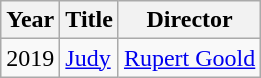<table class="wikitable">
<tr>
<th>Year</th>
<th>Title</th>
<th>Director</th>
</tr>
<tr>
<td>2019</td>
<td><a href='#'>Judy</a></td>
<td><a href='#'>Rupert Goold</a></td>
</tr>
</table>
